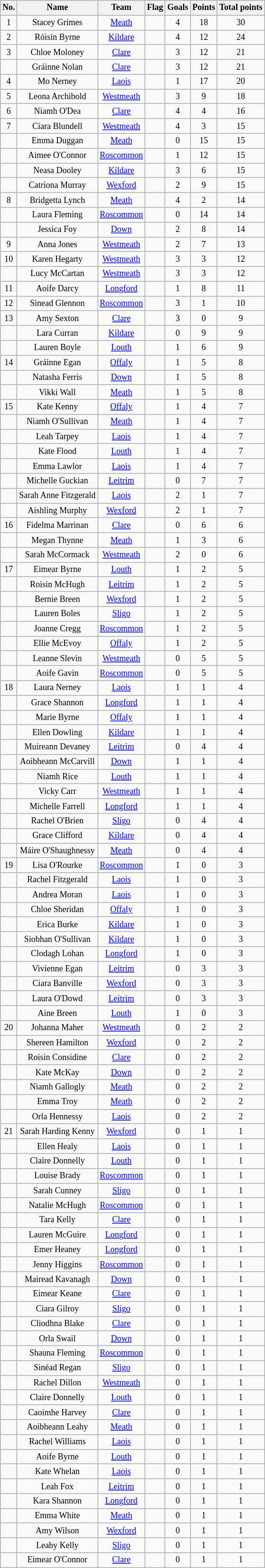<table class="wikitable sortable mw-collapsible mw-collapsed" style="font-size:12px; text-align:center; float:center; margin:0.10em 0 1em 1em;">
<tr>
<th>No.</th>
<th>Name</th>
<th>Team</th>
<th>Flag</th>
<th>Goals</th>
<th>Points</th>
<th>Total points</th>
</tr>
<tr>
<td>1</td>
<td>Stacey Grimes</td>
<td><a href='#'>Meath</a></td>
<td></td>
<td>4</td>
<td>18</td>
<td>30</td>
</tr>
<tr>
<td>2</td>
<td>Róisín Byrne</td>
<td><a href='#'>Kildare</a></td>
<td></td>
<td>4</td>
<td>12</td>
<td>24</td>
</tr>
<tr>
<td>3</td>
<td>Chloe Moloney</td>
<td><a href='#'>Clare</a></td>
<td></td>
<td>3</td>
<td>12</td>
<td>21</td>
</tr>
<tr>
<td></td>
<td>Gráinne Nolan</td>
<td><a href='#'>Clare</a></td>
<td></td>
<td>3</td>
<td>12</td>
<td>21</td>
</tr>
<tr>
<td>4</td>
<td>Mo Nerney</td>
<td><a href='#'>Laois</a></td>
<td></td>
<td>1</td>
<td>17</td>
<td>20</td>
</tr>
<tr>
<td>5</td>
<td>Leona Archibold</td>
<td><a href='#'>Westmeath</a></td>
<td></td>
<td>3</td>
<td>9</td>
<td>18</td>
</tr>
<tr>
<td>6</td>
<td>Niamh O'Dea</td>
<td><a href='#'>Clare</a></td>
<td></td>
<td>4</td>
<td>4</td>
<td>16</td>
</tr>
<tr>
<td>7</td>
<td>Ciara Blundell</td>
<td><a href='#'>Westmeath</a></td>
<td></td>
<td>4</td>
<td>3</td>
<td>15</td>
</tr>
<tr>
<td></td>
<td>Emma Duggan</td>
<td><a href='#'>Meath</a></td>
<td></td>
<td>0</td>
<td>15</td>
<td>15</td>
</tr>
<tr>
<td></td>
<td>Aimee O'Connor</td>
<td><a href='#'>Roscommon</a></td>
<td></td>
<td>1</td>
<td>12</td>
<td>15</td>
</tr>
<tr>
<td></td>
<td>Neasa Dooley</td>
<td><a href='#'>Kildare</a></td>
<td></td>
<td>3</td>
<td>6</td>
<td>15</td>
</tr>
<tr>
<td></td>
<td>Catriona Murray</td>
<td><a href='#'>Wexford</a></td>
<td></td>
<td>2</td>
<td>9</td>
<td>15</td>
</tr>
<tr>
<td>8</td>
<td>Bridgetta Lynch</td>
<td><a href='#'>Meath</a></td>
<td></td>
<td>4</td>
<td>2</td>
<td>14</td>
</tr>
<tr>
<td></td>
<td>Laura Fleming</td>
<td><a href='#'>Roscommon</a></td>
<td></td>
<td>0</td>
<td>14</td>
<td>14</td>
</tr>
<tr>
<td></td>
<td>Jessica Foy</td>
<td><a href='#'>Down</a></td>
<td></td>
<td>2</td>
<td>8</td>
<td>14</td>
</tr>
<tr>
<td>9</td>
<td>Anna Jones</td>
<td><a href='#'>Westmeath</a></td>
<td></td>
<td>2</td>
<td>7</td>
<td>13</td>
</tr>
<tr>
<td>10</td>
<td>Karen Hegarty</td>
<td><a href='#'>Westmeath</a></td>
<td></td>
<td>3</td>
<td>3</td>
<td>12</td>
</tr>
<tr>
<td></td>
<td>Lucy McCartan</td>
<td><a href='#'>Westmeath</a></td>
<td></td>
<td>3</td>
<td>3</td>
<td>12</td>
</tr>
<tr>
<td>11</td>
<td>Aoife Darcy</td>
<td><a href='#'>Longford</a></td>
<td></td>
<td>1</td>
<td>8</td>
<td>11</td>
</tr>
<tr>
<td>12</td>
<td>Sinead Glennon</td>
<td><a href='#'>Roscommon</a></td>
<td></td>
<td>3</td>
<td>1</td>
<td>10</td>
</tr>
<tr>
<td>13</td>
<td>Amy Sexton</td>
<td><a href='#'>Clare</a></td>
<td></td>
<td>3</td>
<td>0</td>
<td>9</td>
</tr>
<tr>
<td></td>
<td>Lara Curran</td>
<td><a href='#'>Kildare</a></td>
<td></td>
<td>0</td>
<td>9</td>
<td>9</td>
</tr>
<tr>
<td></td>
<td>Lauren Boyle</td>
<td><a href='#'>Louth</a></td>
<td></td>
<td>1</td>
<td>6</td>
<td>9</td>
</tr>
<tr>
<td>14</td>
<td>Gráinne Egan</td>
<td><a href='#'>Offaly</a></td>
<td></td>
<td>1</td>
<td>5</td>
<td>8</td>
</tr>
<tr>
<td></td>
<td>Natasha Ferris</td>
<td><a href='#'>Down</a></td>
<td></td>
<td>1</td>
<td>5</td>
<td>8</td>
</tr>
<tr>
<td></td>
<td>Vikki Wall</td>
<td><a href='#'>Meath</a></td>
<td></td>
<td>1</td>
<td>5</td>
<td>8</td>
</tr>
<tr>
<td>15</td>
<td>Kate Kenny</td>
<td><a href='#'>Offaly</a></td>
<td></td>
<td>1</td>
<td>4</td>
<td>7</td>
</tr>
<tr>
<td></td>
<td>Niamh O'Sullivan</td>
<td><a href='#'>Meath</a></td>
<td></td>
<td>1</td>
<td>4</td>
<td>7</td>
</tr>
<tr>
<td></td>
<td>Leah Tarpey</td>
<td><a href='#'>Laois</a></td>
<td></td>
<td>1</td>
<td>4</td>
<td>7</td>
</tr>
<tr>
<td></td>
<td>Kate Flood</td>
<td><a href='#'>Louth</a></td>
<td></td>
<td>1</td>
<td>4</td>
<td>7</td>
</tr>
<tr>
<td></td>
<td>Emma Lawlor</td>
<td><a href='#'>Laois</a></td>
<td></td>
<td>1</td>
<td>4</td>
<td>7</td>
</tr>
<tr>
<td></td>
<td>Michelle Guckian</td>
<td><a href='#'>Leitrim</a></td>
<td></td>
<td>0</td>
<td>7</td>
<td>7</td>
</tr>
<tr>
<td></td>
<td>Sarah Anne Fitzgerald</td>
<td><a href='#'>Laois</a></td>
<td></td>
<td>2</td>
<td>1</td>
<td>7</td>
</tr>
<tr>
<td></td>
<td>Aishling Murphy</td>
<td><a href='#'>Wexford</a></td>
<td></td>
<td>2</td>
<td>1</td>
<td>7</td>
</tr>
<tr>
<td>16</td>
<td>Fidelma Marrinan</td>
<td><a href='#'>Clare</a></td>
<td></td>
<td>0</td>
<td>6</td>
<td>6</td>
</tr>
<tr>
<td></td>
<td>Megan Thynne</td>
<td><a href='#'>Meath</a></td>
<td></td>
<td>1</td>
<td>3</td>
<td>6</td>
</tr>
<tr>
<td></td>
<td>Sarah McCormack</td>
<td><a href='#'>Westmeath</a></td>
<td></td>
<td>2</td>
<td>0</td>
<td>6</td>
</tr>
<tr>
<td>17</td>
<td>Eimear Byrne</td>
<td><a href='#'>Louth</a></td>
<td></td>
<td>1</td>
<td>2</td>
<td>5</td>
</tr>
<tr>
<td></td>
<td>Roisin McHugh</td>
<td><a href='#'>Leitrim</a></td>
<td></td>
<td>1</td>
<td>2</td>
<td>5</td>
</tr>
<tr>
<td></td>
<td>Bernie Breen</td>
<td><a href='#'>Wexford</a></td>
<td></td>
<td>1</td>
<td>2</td>
<td>5</td>
</tr>
<tr>
<td></td>
<td>Lauren Boles</td>
<td><a href='#'>Sligo</a></td>
<td></td>
<td>1</td>
<td>2</td>
<td>5</td>
</tr>
<tr>
<td></td>
<td>Joanne Cregg</td>
<td><a href='#'>Roscommon</a></td>
<td></td>
<td>1</td>
<td>2</td>
<td>5</td>
</tr>
<tr>
<td></td>
<td>Ellie McEvoy</td>
<td><a href='#'>Offaly</a></td>
<td></td>
<td>1</td>
<td>2</td>
<td>5</td>
</tr>
<tr>
<td></td>
<td>Leanne Slevin</td>
<td><a href='#'>Westmeath</a></td>
<td></td>
<td>0</td>
<td>5</td>
<td>5</td>
</tr>
<tr>
<td></td>
<td>Aoife Gavin</td>
<td><a href='#'>Roscommon</a></td>
<td></td>
<td>0</td>
<td>5</td>
<td>5</td>
</tr>
<tr>
<td>18</td>
<td>Laura Nerney</td>
<td><a href='#'>Laois</a></td>
<td></td>
<td>1</td>
<td>1</td>
<td>4</td>
</tr>
<tr>
<td></td>
<td>Grace Shannon</td>
<td><a href='#'>Longford</a></td>
<td></td>
<td>1</td>
<td>1</td>
<td>4</td>
</tr>
<tr>
<td></td>
<td>Marie Byrne</td>
<td><a href='#'>Offaly</a></td>
<td></td>
<td>1</td>
<td>1</td>
<td>4</td>
</tr>
<tr>
<td></td>
<td>Ellen Dowling</td>
<td><a href='#'>Kildare</a></td>
<td></td>
<td>1</td>
<td>1</td>
<td>4</td>
</tr>
<tr>
<td></td>
<td>Muireann Devaney</td>
<td><a href='#'>Leitrim</a></td>
<td></td>
<td>0</td>
<td>4</td>
<td>4</td>
</tr>
<tr>
<td></td>
<td>Aoibheann McCarvill</td>
<td><a href='#'>Down</a></td>
<td></td>
<td>1</td>
<td>1</td>
<td>4</td>
</tr>
<tr>
<td></td>
<td>Niamh Rice</td>
<td><a href='#'>Louth</a></td>
<td></td>
<td>1</td>
<td>1</td>
<td>4</td>
</tr>
<tr>
<td></td>
<td>Vicky Carr</td>
<td><a href='#'>Westmeath</a></td>
<td></td>
<td>1</td>
<td>1</td>
<td>4</td>
</tr>
<tr>
<td></td>
<td>Michelle Farrell</td>
<td><a href='#'>Longford</a></td>
<td></td>
<td>1</td>
<td>1</td>
<td>4</td>
</tr>
<tr>
<td></td>
<td>Rachel O'Brien</td>
<td><a href='#'>Sligo</a></td>
<td></td>
<td>0</td>
<td>4</td>
<td>4</td>
</tr>
<tr>
<td></td>
<td>Grace Clifford</td>
<td><a href='#'>Kildare</a></td>
<td></td>
<td>0</td>
<td>4</td>
<td>4</td>
</tr>
<tr>
<td></td>
<td>Máire O'Shaughnessy</td>
<td><a href='#'>Meath</a></td>
<td></td>
<td>0</td>
<td>4</td>
<td>4</td>
</tr>
<tr>
<td>19</td>
<td>Lisa O'Rourke</td>
<td><a href='#'>Roscommon</a></td>
<td></td>
<td>1</td>
<td>0</td>
<td>3</td>
</tr>
<tr>
<td></td>
<td>Rachel Fitzgerald</td>
<td><a href='#'>Laois</a></td>
<td></td>
<td>1</td>
<td>0</td>
<td>3</td>
</tr>
<tr>
<td></td>
<td>Andrea Moran</td>
<td><a href='#'>Laois</a></td>
<td></td>
<td>1</td>
<td>0</td>
<td>3</td>
</tr>
<tr>
<td></td>
<td>Chloe Sheridan</td>
<td><a href='#'>Offaly</a></td>
<td></td>
<td>1</td>
<td>0</td>
<td>3</td>
</tr>
<tr>
<td></td>
<td>Erica Burke</td>
<td><a href='#'>Kildare</a></td>
<td></td>
<td>1</td>
<td>0</td>
<td>3</td>
</tr>
<tr>
<td></td>
<td>Siobhan O'Sullivan</td>
<td><a href='#'>Kildare</a></td>
<td></td>
<td>1</td>
<td>0</td>
<td>3</td>
</tr>
<tr>
<td></td>
<td>Clodagh Lohan</td>
<td><a href='#'>Longford</a></td>
<td></td>
<td>1</td>
<td>0</td>
<td>3</td>
</tr>
<tr>
<td></td>
<td>Vivienne Egan</td>
<td><a href='#'>Leitrim</a></td>
<td></td>
<td>0</td>
<td>3</td>
<td>3</td>
</tr>
<tr>
<td></td>
<td>Ciara Banville</td>
<td><a href='#'>Wexford</a></td>
<td></td>
<td>0</td>
<td>3</td>
<td>3</td>
</tr>
<tr>
<td></td>
<td>Laura O'Dowd</td>
<td><a href='#'>Leitrim</a></td>
<td></td>
<td>0</td>
<td>3</td>
<td>3</td>
</tr>
<tr>
<td></td>
<td>Aine Breen</td>
<td><a href='#'>Louth</a></td>
<td></td>
<td>1</td>
<td>0</td>
<td>3</td>
</tr>
<tr>
<td>20</td>
<td>Johanna Maher</td>
<td><a href='#'>Westmeath</a></td>
<td></td>
<td>0</td>
<td>2</td>
<td>2</td>
</tr>
<tr>
<td></td>
<td>Shereen Hamilton</td>
<td><a href='#'>Wexford</a></td>
<td></td>
<td>0</td>
<td>2</td>
<td>2</td>
</tr>
<tr>
<td></td>
<td>Roisin Considine</td>
<td><a href='#'>Clare</a></td>
<td></td>
<td>0</td>
<td>2</td>
<td>2</td>
</tr>
<tr>
<td></td>
<td>Kate McKay</td>
<td><a href='#'>Down</a></td>
<td></td>
<td>0</td>
<td>2</td>
<td>2</td>
</tr>
<tr>
<td></td>
<td>Niamh Gallogly</td>
<td><a href='#'>Meath</a></td>
<td></td>
<td>0</td>
<td>2</td>
<td>2</td>
</tr>
<tr>
<td></td>
<td>Emma Troy</td>
<td><a href='#'>Meath</a></td>
<td></td>
<td>0</td>
<td>2</td>
<td>2</td>
</tr>
<tr>
<td></td>
<td>Orla Hennessy</td>
<td><a href='#'>Laois</a></td>
<td></td>
<td>0</td>
<td>2</td>
<td>2</td>
</tr>
<tr>
<td>21</td>
<td>Sarah Harding Kenny</td>
<td><a href='#'>Wexford</a></td>
<td></td>
<td>0</td>
<td>1</td>
<td>1</td>
</tr>
<tr>
<td></td>
<td>Ellen Healy</td>
<td><a href='#'>Laois</a></td>
<td></td>
<td>0</td>
<td>1</td>
<td>1</td>
</tr>
<tr>
<td></td>
<td>Claire Donnelly</td>
<td><a href='#'>Louth</a></td>
<td></td>
<td>0</td>
<td>1</td>
<td>1</td>
</tr>
<tr>
<td></td>
<td>Louise Brady</td>
<td><a href='#'>Roscommon</a></td>
<td></td>
<td>0</td>
<td>1</td>
<td>1</td>
</tr>
<tr>
<td></td>
<td>Sarah Cunney</td>
<td><a href='#'>Sligo</a></td>
<td></td>
<td>0</td>
<td>1</td>
<td>1</td>
</tr>
<tr>
<td></td>
<td>Natalie McHugh</td>
<td><a href='#'>Roscommon</a></td>
<td></td>
<td>0</td>
<td>1</td>
<td>1</td>
</tr>
<tr>
<td></td>
<td>Tara Kelly</td>
<td><a href='#'>Clare</a></td>
<td></td>
<td>0</td>
<td>1</td>
<td>1</td>
</tr>
<tr>
<td></td>
<td>Lauren McGuire</td>
<td><a href='#'>Longford</a></td>
<td></td>
<td>0</td>
<td>1</td>
<td>1</td>
</tr>
<tr>
<td></td>
<td>Emer Heaney</td>
<td><a href='#'>Longford</a></td>
<td></td>
<td>0</td>
<td>1</td>
<td>1</td>
</tr>
<tr>
<td></td>
<td>Jenny Higgins</td>
<td><a href='#'>Roscommon</a></td>
<td></td>
<td>0</td>
<td>1</td>
<td>1</td>
</tr>
<tr>
<td></td>
<td>Mairead Kavanagh</td>
<td><a href='#'>Down</a></td>
<td></td>
<td>0</td>
<td>1</td>
<td>1</td>
</tr>
<tr>
<td></td>
<td>Eimear Keane</td>
<td><a href='#'>Clare</a></td>
<td></td>
<td>0</td>
<td>1</td>
<td>1</td>
</tr>
<tr>
<td></td>
<td>Ciara Gilroy</td>
<td><a href='#'>Sligo</a></td>
<td></td>
<td>0</td>
<td>1</td>
<td>1</td>
</tr>
<tr>
<td></td>
<td>Cliodhna Blake</td>
<td><a href='#'>Clare</a></td>
<td></td>
<td>0</td>
<td>1</td>
<td>1</td>
</tr>
<tr>
<td></td>
<td>Orla Swail</td>
<td><a href='#'>Down</a></td>
<td></td>
<td>0</td>
<td>1</td>
<td>1</td>
</tr>
<tr>
<td></td>
<td>Shauna Fleming</td>
<td><a href='#'>Roscommon</a></td>
<td></td>
<td>0</td>
<td>1</td>
<td>1</td>
</tr>
<tr>
<td></td>
<td>Sinéad Regan</td>
<td><a href='#'>Sligo</a></td>
<td></td>
<td>0</td>
<td>1</td>
<td>1</td>
</tr>
<tr>
<td></td>
<td>Rachel Dillon</td>
<td><a href='#'>Westmeath</a></td>
<td></td>
<td>0</td>
<td>1</td>
<td>1</td>
</tr>
<tr>
<td></td>
<td>Claire Donnelly</td>
<td><a href='#'>Louth</a></td>
<td></td>
<td>0</td>
<td>1</td>
<td>1</td>
</tr>
<tr>
<td></td>
<td>Caoimhe Harvey</td>
<td><a href='#'>Clare</a></td>
<td></td>
<td>0</td>
<td>1</td>
<td>1</td>
</tr>
<tr>
<td></td>
<td>Aoibheann Leahy</td>
<td><a href='#'>Meath</a></td>
<td></td>
<td>0</td>
<td>1</td>
<td>1</td>
</tr>
<tr>
<td></td>
<td>Rachel Williams</td>
<td><a href='#'>Laois</a></td>
<td></td>
<td>0</td>
<td>1</td>
<td>1</td>
</tr>
<tr>
<td></td>
<td>Aoife Byrne</td>
<td><a href='#'>Louth</a></td>
<td></td>
<td>0</td>
<td>1</td>
<td>1</td>
</tr>
<tr>
<td></td>
<td>Kate Whelan</td>
<td><a href='#'>Laois</a></td>
<td></td>
<td>0</td>
<td>1</td>
<td>1</td>
</tr>
<tr>
<td></td>
<td>Leah Fox</td>
<td><a href='#'>Leitrim</a></td>
<td></td>
<td>0</td>
<td>1</td>
<td>1</td>
</tr>
<tr>
<td></td>
<td>Kara Shannon</td>
<td><a href='#'>Longford</a></td>
<td></td>
<td>0</td>
<td>1</td>
<td>1</td>
</tr>
<tr>
<td></td>
<td>Emma White</td>
<td><a href='#'>Meath</a></td>
<td></td>
<td>0</td>
<td>1</td>
<td>1</td>
</tr>
<tr>
<td></td>
<td>Amy Wilson</td>
<td><a href='#'>Wexford</a></td>
<td></td>
<td>0</td>
<td>1</td>
<td>1</td>
</tr>
<tr>
<td></td>
<td>Leahy Kelly</td>
<td><a href='#'>Sligo</a></td>
<td></td>
<td>0</td>
<td>1</td>
<td>1</td>
</tr>
<tr>
<td></td>
<td>Eimear O'Connor</td>
<td><a href='#'>Clare</a></td>
<td></td>
<td>0</td>
<td>1</td>
<td>1</td>
</tr>
</table>
